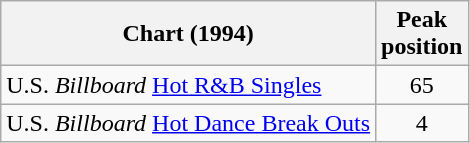<table class="wikitable sortable">
<tr>
<th>Chart (1994)</th>
<th>Peak<br>position</th>
</tr>
<tr>
<td>U.S. <em>Billboard</em> <a href='#'>Hot R&B Singles</a></td>
<td style="text-align:center;">65</td>
</tr>
<tr>
<td>U.S. <em>Billboard</em> <a href='#'>Hot Dance Break Outs</a></td>
<td style="text-align:center;">4</td>
</tr>
</table>
